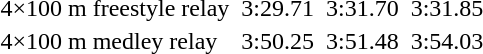<table>
<tr>
<td>4×100 m freestyle relay</td>
<td></td>
<td>3:29.71</td>
<td></td>
<td>3:31.70</td>
<td></td>
<td>3:31.85</td>
</tr>
<tr>
<td>4×100 m medley relay</td>
<td></td>
<td>3:50.25</td>
<td></td>
<td>3:51.48</td>
<td></td>
<td>3:54.03</td>
</tr>
</table>
